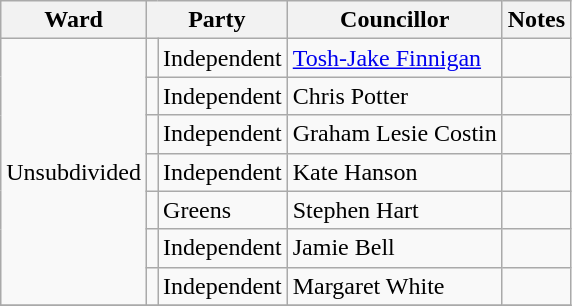<table class="wikitable">
<tr>
<th>Ward</th>
<th colspan="2">Party</th>
<th>Councillor</th>
<th>Notes</th>
</tr>
<tr>
<td rowspan="7">Unsubdivided</td>
<td></td>
<td>Independent</td>
<td><a href='#'>Tosh-Jake Finnigan</a></td>
<td Elected on a countback in 2023 to replace Joe McCracken></td>
</tr>
<tr>
<td></td>
<td>Independent</td>
<td>Chris Potter</td>
<td></td>
</tr>
<tr>
<td></td>
<td>Independent</td>
<td>Graham Lesie Costin</td>
<td></td>
</tr>
<tr>
<td></td>
<td>Independent</td>
<td>Kate Hanson</td>
<td></td>
</tr>
<tr>
<td></td>
<td>Greens</td>
<td>Stephen Hart</td>
<td></td>
</tr>
<tr>
<td></td>
<td>Independent</td>
<td>Jamie Bell</td>
<td></td>
</tr>
<tr>
<td></td>
<td>Independent</td>
<td>Margaret White</td>
<td></td>
</tr>
<tr>
</tr>
</table>
